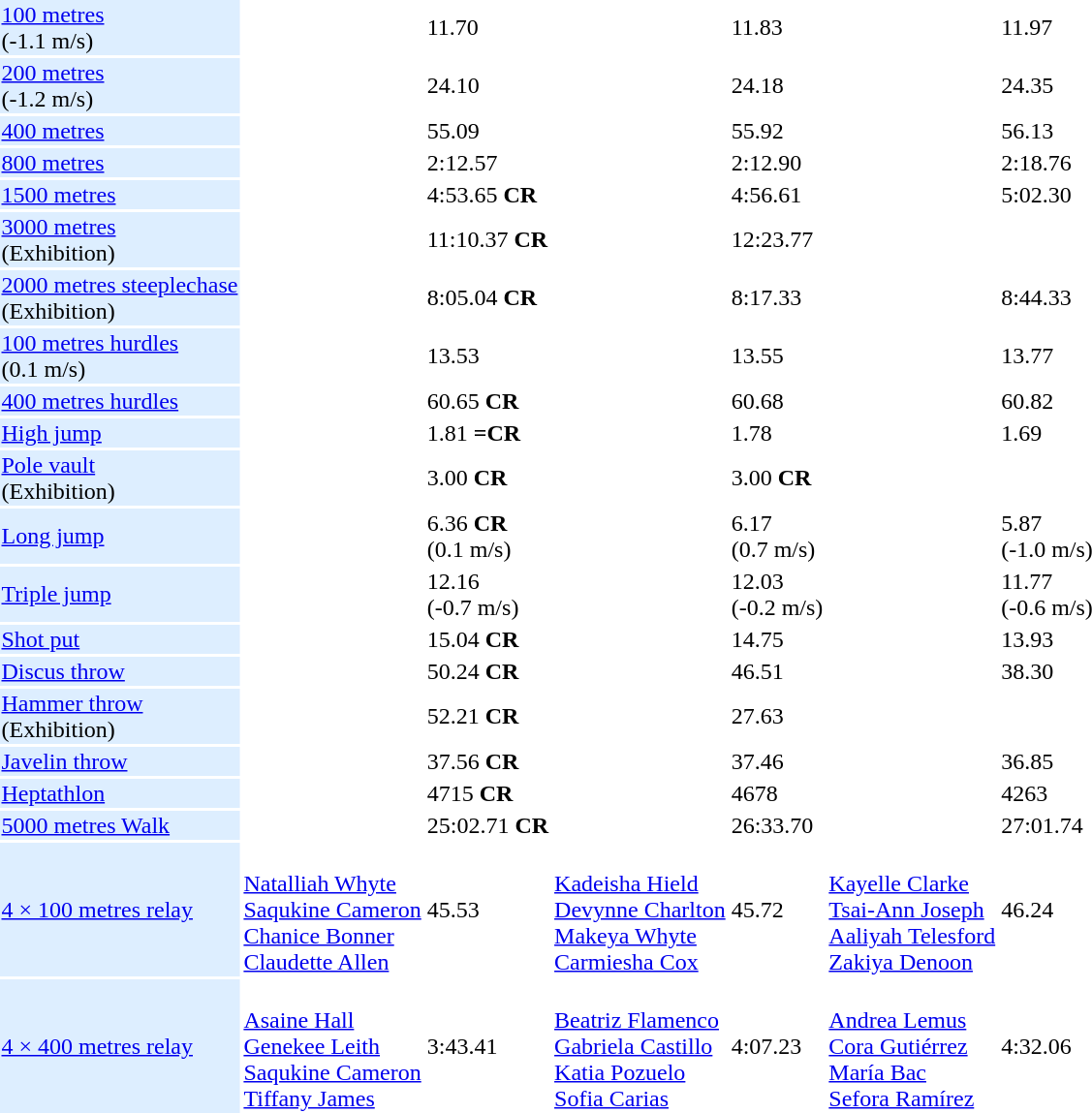<table>
<tr>
<td bgcolor = DDEEFF><a href='#'>100 metres</a> <br> (-1.1 m/s)</td>
<td></td>
<td>11.70</td>
<td></td>
<td>11.83</td>
<td></td>
<td>11.97</td>
</tr>
<tr>
<td bgcolor = DDEEFF><a href='#'>200 metres</a> <br> (-1.2 m/s)</td>
<td></td>
<td>24.10</td>
<td></td>
<td>24.18</td>
<td></td>
<td>24.35</td>
</tr>
<tr>
<td bgcolor = DDEEFF><a href='#'>400 metres</a></td>
<td></td>
<td>55.09</td>
<td></td>
<td>55.92</td>
<td></td>
<td>56.13</td>
</tr>
<tr>
<td bgcolor = DDEEFF><a href='#'>800 metres</a></td>
<td></td>
<td>2:12.57</td>
<td></td>
<td>2:12.90</td>
<td></td>
<td>2:18.76</td>
</tr>
<tr>
<td bgcolor = DDEEFF><a href='#'>1500 metres</a></td>
<td></td>
<td>4:53.65 <strong>CR</strong></td>
<td></td>
<td>4:56.61</td>
<td></td>
<td>5:02.30</td>
</tr>
<tr>
<td bgcolor = DDEEFF><a href='#'>3000 metres</a> <br> (Exhibition)</td>
<td></td>
<td>11:10.37 <strong>CR</strong></td>
<td></td>
<td>12:23.77</td>
<td></td>
<td></td>
</tr>
<tr>
<td bgcolor = DDEEFF><a href='#'>2000 metres steeplechase</a> <br> (Exhibition)</td>
<td></td>
<td>8:05.04 <strong>CR</strong></td>
<td></td>
<td>8:17.33</td>
<td></td>
<td>8:44.33</td>
</tr>
<tr>
<td bgcolor = DDEEFF><a href='#'>100 metres hurdles</a> <br> (0.1 m/s)</td>
<td></td>
<td>13.53</td>
<td></td>
<td>13.55</td>
<td></td>
<td>13.77</td>
</tr>
<tr>
<td bgcolor = DDEEFF><a href='#'>400 metres hurdles</a></td>
<td></td>
<td>60.65 <strong>CR</strong></td>
<td></td>
<td>60.68</td>
<td></td>
<td>60.82</td>
</tr>
<tr>
<td bgcolor = DDEEFF><a href='#'>High jump</a></td>
<td></td>
<td>1.81 <strong>=CR</strong></td>
<td></td>
<td>1.78</td>
<td>  <br> </td>
<td>1.69</td>
</tr>
<tr>
<td bgcolor = DDEEFF><a href='#'>Pole vault</a> <br> (Exhibition)</td>
<td></td>
<td>3.00 <strong>CR</strong></td>
<td></td>
<td>3.00 <strong>CR</strong></td>
<td></td>
<td></td>
</tr>
<tr>
<td bgcolor = DDEEFF><a href='#'>Long jump</a></td>
<td></td>
<td>6.36 <strong>CR</strong>  <br> (0.1 m/s)</td>
<td></td>
<td>6.17 <br> (0.7 m/s)</td>
<td></td>
<td>5.87  <br> (-1.0 m/s)</td>
</tr>
<tr>
<td bgcolor = DDEEFF><a href='#'>Triple jump</a></td>
<td></td>
<td>12.16 <br> (-0.7 m/s)</td>
<td></td>
<td>12.03 <br> (-0.2 m/s)</td>
<td></td>
<td>11.77 <br> (-0.6 m/s)</td>
</tr>
<tr>
<td bgcolor = DDEEFF><a href='#'>Shot put</a></td>
<td></td>
<td>15.04 <strong>CR</strong></td>
<td></td>
<td>14.75</td>
<td></td>
<td>13.93</td>
</tr>
<tr>
<td bgcolor = DDEEFF><a href='#'>Discus throw</a></td>
<td></td>
<td>50.24 <strong>CR</strong></td>
<td></td>
<td>46.51</td>
<td></td>
<td>38.30</td>
</tr>
<tr>
<td bgcolor = DDEEFF><a href='#'>Hammer throw</a> <br> (Exhibition)</td>
<td></td>
<td>52.21 <strong>CR</strong></td>
<td></td>
<td>27.63</td>
<td></td>
<td></td>
</tr>
<tr>
<td bgcolor = DDEEFF><a href='#'>Javelin throw</a></td>
<td></td>
<td>37.56 <strong>CR</strong></td>
<td></td>
<td>37.46</td>
<td></td>
<td>36.85</td>
</tr>
<tr>
<td bgcolor = DDEEFF><a href='#'>Heptathlon</a></td>
<td></td>
<td>4715 <strong>CR</strong></td>
<td></td>
<td>4678</td>
<td></td>
<td>4263</td>
</tr>
<tr>
<td bgcolor = DDEEFF><a href='#'>5000 metres Walk</a></td>
<td></td>
<td>25:02.71 <strong>CR</strong></td>
<td></td>
<td>26:33.70</td>
<td></td>
<td>27:01.74</td>
</tr>
<tr>
<td bgcolor = DDEEFF><a href='#'>4 × 100 metres relay</a></td>
<td> <br> <a href='#'>Natalliah Whyte</a> <br> <a href='#'>Saqukine Cameron</a> <br> <a href='#'>Chanice Bonner</a> <br> <a href='#'>Claudette Allen</a></td>
<td>45.53</td>
<td> <br> <a href='#'>Kadeisha Hield</a> <br> <a href='#'>Devynne Charlton</a> <br> <a href='#'>Makeya Whyte</a> <br> <a href='#'>Carmiesha Cox</a></td>
<td>45.72</td>
<td> <br> <a href='#'>Kayelle Clarke</a> <br> <a href='#'>Tsai-Ann Joseph</a> <br> <a href='#'>Aaliyah Telesford</a> <br> <a href='#'>Zakiya Denoon</a></td>
<td>46.24</td>
</tr>
<tr>
<td bgcolor = DDEEFF><a href='#'>4 × 400 metres relay</a></td>
<td> <br> <a href='#'>Asaine Hall</a> <br> <a href='#'>Genekee Leith</a> <br> <a href='#'>Saqukine Cameron</a> <br> <a href='#'>Tiffany James</a></td>
<td>3:43.41</td>
<td> <br> <a href='#'>Beatriz Flamenco</a> <br> <a href='#'>Gabriela Castillo</a> <br> <a href='#'>Katia Pozuelo</a> <br> <a href='#'>Sofia Carias</a></td>
<td>4:07.23</td>
<td> <br> <a href='#'>Andrea Lemus</a> <br> <a href='#'>Cora Gutiérrez</a> <br> <a href='#'>María Bac</a> <br> <a href='#'>Sefora Ramírez</a></td>
<td>4:32.06</td>
</tr>
</table>
